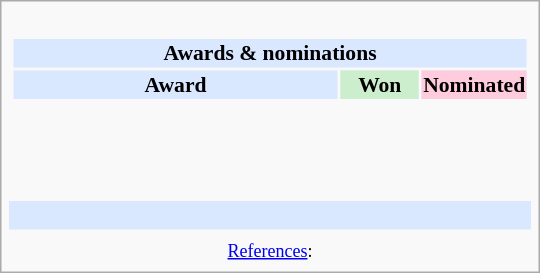<table class="infobox" style="width: 25em; text-align: left; font-size: 90%; vertical-align: middle;">
<tr>
<td colspan=3><br><table class="collapsible collapsed" style="width:100%;">
<tr>
<th colspan=3 style="background:#d9e8ff; text-align:center;">Awards & nominations</th>
</tr>
<tr style="background:#d9e8ff; text-align:center;">
<td><strong>Award</strong></td>
<td style="background:#cec; text-size:0.9em; width:50px;"><strong>Won</strong></td>
<td style="background:#fcd; text-size:0.9em; width:50px;"><strong>Nominated</strong></td>
</tr>
<tr>
<td style="text-align:center;"><br></td>
<td></td>
<td></td>
</tr>
<tr>
<td style="text-align:center;"><br></td>
<td></td>
<td></td>
</tr>
<tr>
<td style="text-align:center;"><br></td>
<td></td>
<td></td>
</tr>
</table>
</td>
</tr>
<tr style="background:#d9e8ff;">
<td style="text-align:center;" colspan="3"><br></td>
</tr>
<tr>
<td></td>
<td></td>
<td></td>
</tr>
<tr>
<td colspan="3" style="font-size: smaller; text-align:center;"><a href='#'>References</a>:</td>
</tr>
</table>
